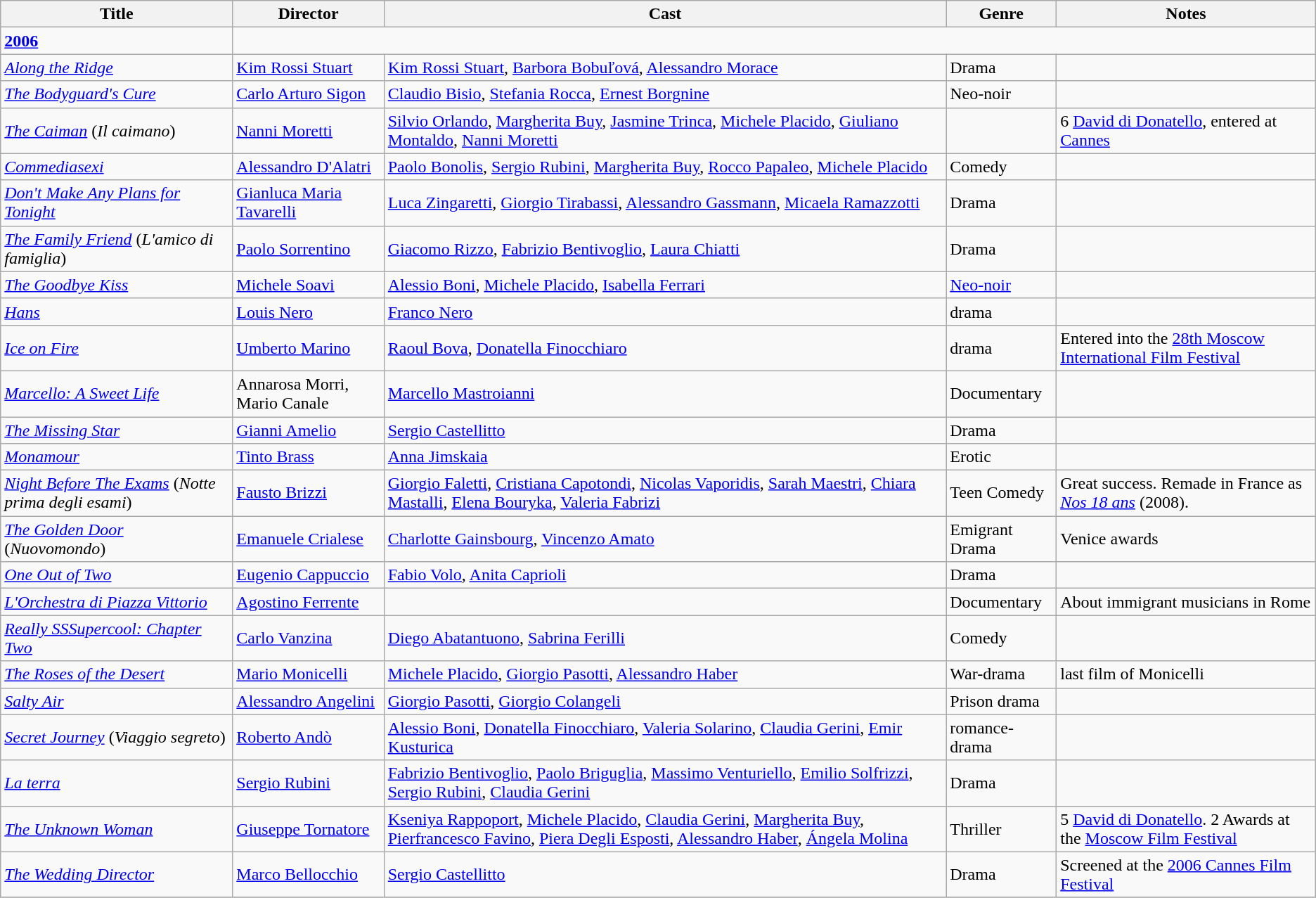<table class="wikitable">
<tr>
<th>Title</th>
<th>Director</th>
<th>Cast</th>
<th>Genre</th>
<th>Notes</th>
</tr>
<tr>
<td><strong><a href='#'>2006</a></strong></td>
</tr>
<tr>
<td><em><a href='#'>Along the Ridge</a></em></td>
<td><a href='#'>Kim Rossi Stuart</a></td>
<td><a href='#'>Kim Rossi Stuart</a>, <a href='#'>Barbora Bobuľová</a>, <a href='#'>Alessandro Morace</a></td>
<td>Drama</td>
<td></td>
</tr>
<tr>
<td><em><a href='#'>The Bodyguard's Cure</a></em></td>
<td><a href='#'>Carlo Arturo Sigon</a></td>
<td><a href='#'>Claudio Bisio</a>, <a href='#'>Stefania Rocca</a>, <a href='#'>Ernest Borgnine</a></td>
<td>Neo-noir</td>
<td></td>
</tr>
<tr>
<td><em><a href='#'>The Caiman</a></em> (<em>Il caimano</em>)</td>
<td><a href='#'>Nanni Moretti</a></td>
<td><a href='#'>Silvio Orlando</a>, <a href='#'>Margherita Buy</a>, <a href='#'>Jasmine Trinca</a>, <a href='#'>Michele Placido</a>, <a href='#'>Giuliano Montaldo</a>, <a href='#'>Nanni Moretti</a></td>
<td></td>
<td>6 <a href='#'>David di Donatello</a>, entered at <a href='#'>Cannes</a></td>
</tr>
<tr>
<td><em><a href='#'>Commediasexi</a></em></td>
<td><a href='#'>Alessandro D'Alatri</a></td>
<td><a href='#'>Paolo Bonolis</a>, <a href='#'>Sergio Rubini</a>, <a href='#'>Margherita Buy</a>, <a href='#'>Rocco Papaleo</a>, <a href='#'>Michele Placido</a></td>
<td>Comedy</td>
<td></td>
</tr>
<tr>
<td><em><a href='#'>Don't Make Any Plans for Tonight</a></em></td>
<td><a href='#'>Gianluca Maria Tavarelli</a></td>
<td><a href='#'>Luca Zingaretti</a>, <a href='#'>Giorgio Tirabassi</a>, <a href='#'>Alessandro Gassmann</a>, <a href='#'>Micaela Ramazzotti</a></td>
<td>Drama</td>
<td></td>
</tr>
<tr>
<td><em><a href='#'>The Family Friend</a></em> (<em>L'amico di famiglia</em>)</td>
<td><a href='#'>Paolo Sorrentino</a></td>
<td><a href='#'>Giacomo Rizzo</a>, <a href='#'>Fabrizio Bentivoglio</a>, <a href='#'>Laura Chiatti</a></td>
<td>Drama</td>
<td></td>
</tr>
<tr>
<td><em><a href='#'>The Goodbye Kiss</a></em></td>
<td><a href='#'>Michele Soavi</a></td>
<td><a href='#'>Alessio Boni</a>, <a href='#'>Michele Placido</a>, <a href='#'>Isabella Ferrari</a></td>
<td><a href='#'>Neo-noir</a></td>
<td></td>
</tr>
<tr>
<td><em><a href='#'>Hans</a></em></td>
<td><a href='#'>Louis Nero</a></td>
<td><a href='#'>Franco Nero</a></td>
<td>drama</td>
<td></td>
</tr>
<tr>
<td><em><a href='#'>Ice on Fire</a></em></td>
<td><a href='#'>Umberto Marino</a></td>
<td><a href='#'>Raoul Bova</a>, <a href='#'>Donatella Finocchiaro</a></td>
<td>drama</td>
<td>Entered into the <a href='#'>28th Moscow International Film Festival</a></td>
</tr>
<tr>
<td><em><a href='#'>Marcello: A Sweet Life</a></em></td>
<td>Annarosa Morri, Mario Canale</td>
<td><a href='#'>Marcello Mastroianni</a></td>
<td>Documentary</td>
<td></td>
</tr>
<tr>
<td><em><a href='#'>The Missing Star</a></em></td>
<td><a href='#'>Gianni Amelio</a></td>
<td><a href='#'>Sergio Castellitto</a></td>
<td>Drama</td>
<td></td>
</tr>
<tr>
<td><em><a href='#'>Monamour</a></em></td>
<td><a href='#'>Tinto Brass</a></td>
<td><a href='#'>Anna Jimskaia</a></td>
<td>Erotic</td>
<td></td>
</tr>
<tr>
<td><em><a href='#'>Night Before The Exams</a></em> (<em>Notte prima degli esami</em>)</td>
<td><a href='#'>Fausto Brizzi</a></td>
<td><a href='#'>Giorgio Faletti</a>, <a href='#'>Cristiana Capotondi</a>, <a href='#'>Nicolas Vaporidis</a>, <a href='#'>Sarah Maestri</a>, <a href='#'>Chiara Mastalli</a>, <a href='#'>Elena Bouryka</a>, <a href='#'>Valeria Fabrizi</a></td>
<td>Teen Comedy</td>
<td>Great success. Remade in France as <em><a href='#'>Nos 18 ans</a></em> (2008).</td>
</tr>
<tr>
<td><em><a href='#'>The Golden Door</a></em> (<em>Nuovomondo</em>)</td>
<td><a href='#'>Emanuele Crialese</a></td>
<td><a href='#'>Charlotte Gainsbourg</a>, <a href='#'>Vincenzo Amato</a></td>
<td>Emigrant Drama</td>
<td>Venice awards</td>
</tr>
<tr>
<td><em><a href='#'>One Out of Two</a></em></td>
<td><a href='#'>Eugenio Cappuccio</a></td>
<td><a href='#'>Fabio Volo</a>, <a href='#'>Anita Caprioli</a></td>
<td>Drama</td>
<td></td>
</tr>
<tr>
<td><em><a href='#'>L'Orchestra di Piazza Vittorio</a></em></td>
<td><a href='#'>Agostino Ferrente</a></td>
<td></td>
<td>Documentary</td>
<td>About immigrant musicians in Rome</td>
</tr>
<tr>
<td><em><a href='#'>Really SSSupercool: Chapter Two</a></em></td>
<td><a href='#'>Carlo Vanzina</a></td>
<td><a href='#'>Diego Abatantuono</a>, <a href='#'>Sabrina Ferilli</a></td>
<td>Comedy</td>
<td></td>
</tr>
<tr>
<td><em><a href='#'>The Roses of the Desert</a></em></td>
<td><a href='#'>Mario Monicelli</a></td>
<td><a href='#'>Michele Placido</a>, <a href='#'>Giorgio Pasotti</a>, <a href='#'>Alessandro Haber</a></td>
<td>War-drama</td>
<td>last film of Monicelli</td>
</tr>
<tr>
<td><em><a href='#'>Salty Air</a></em></td>
<td><a href='#'>Alessandro Angelini</a></td>
<td><a href='#'>Giorgio Pasotti</a>, <a href='#'>Giorgio Colangeli</a></td>
<td>Prison drama</td>
<td></td>
</tr>
<tr>
<td><em><a href='#'>Secret Journey</a></em> (<em>Viaggio segreto</em>)</td>
<td><a href='#'>Roberto Andò</a></td>
<td><a href='#'>Alessio Boni</a>, <a href='#'>Donatella Finocchiaro</a>, <a href='#'>Valeria Solarino</a>, <a href='#'>Claudia Gerini</a>, <a href='#'>Emir Kusturica</a></td>
<td>romance-drama</td>
<td></td>
</tr>
<tr>
<td><em><a href='#'>La terra</a></em></td>
<td><a href='#'>Sergio Rubini</a></td>
<td><a href='#'>Fabrizio Bentivoglio</a>, <a href='#'>Paolo Briguglia</a>, <a href='#'>Massimo Venturiello</a>, <a href='#'>Emilio Solfrizzi</a>, <a href='#'>Sergio Rubini</a>, <a href='#'>Claudia Gerini</a></td>
<td>Drama</td>
<td></td>
</tr>
<tr>
<td><em><a href='#'>The Unknown Woman</a></em></td>
<td><a href='#'>Giuseppe Tornatore</a></td>
<td><a href='#'>Kseniya Rappoport</a>, <a href='#'>Michele Placido</a>, <a href='#'>Claudia Gerini</a>, <a href='#'>Margherita Buy</a>, <a href='#'>Pierfrancesco Favino</a>, <a href='#'>Piera Degli Esposti</a>, <a href='#'>Alessandro Haber</a>, <a href='#'>Ángela Molina</a></td>
<td>Thriller</td>
<td>5 <a href='#'>David di Donatello</a>. 2 Awards at the <a href='#'>Moscow Film Festival</a></td>
</tr>
<tr>
<td><em><a href='#'>The Wedding Director</a></em></td>
<td><a href='#'>Marco Bellocchio</a></td>
<td><a href='#'>Sergio Castellitto</a></td>
<td>Drama</td>
<td>Screened at the <a href='#'>2006 Cannes Film Festival</a></td>
</tr>
<tr>
</tr>
</table>
